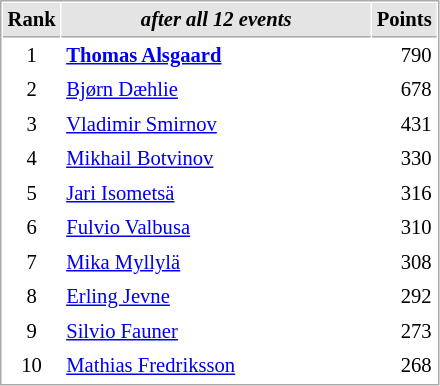<table cellspacing="1" cellpadding="3" style="border:1px solid #AAAAAA;font-size:86%">
<tr style="background-color: #E4E4E4;">
<th style="border-bottom:1px solid #AAAAAA" width=10>Rank</th>
<th style="border-bottom:1px solid #AAAAAA" width=200><em>after all 12 events</em></th>
<th style="border-bottom:1px solid #AAAAAA" width=20 align=right>Points</th>
</tr>
<tr>
<td align=center>1</td>
<td> <strong><a href='#'>Thomas Alsgaard</a></strong></td>
<td align=right>790</td>
</tr>
<tr>
<td align=center>2</td>
<td> <a href='#'>Bjørn Dæhlie</a></td>
<td align=right>678</td>
</tr>
<tr>
<td align=center>3</td>
<td> <a href='#'>Vladimir Smirnov</a></td>
<td align=right>431</td>
</tr>
<tr>
<td align=center>4</td>
<td> <a href='#'>Mikhail Botvinov</a></td>
<td align=right>330</td>
</tr>
<tr>
<td align=center>5</td>
<td> <a href='#'>Jari Isometsä</a></td>
<td align=right>316</td>
</tr>
<tr>
<td align=center>6</td>
<td> <a href='#'>Fulvio Valbusa</a></td>
<td align=right>310</td>
</tr>
<tr>
<td align=center>7</td>
<td> <a href='#'>Mika Myllylä</a></td>
<td align=right>308</td>
</tr>
<tr>
<td align=center>8</td>
<td> <a href='#'>Erling Jevne</a></td>
<td align=right>292</td>
</tr>
<tr>
<td align=center>9</td>
<td> <a href='#'>Silvio Fauner</a></td>
<td align=right>273</td>
</tr>
<tr>
<td align=center>10</td>
<td> <a href='#'>Mathias Fredriksson</a></td>
<td align=right>268</td>
</tr>
</table>
